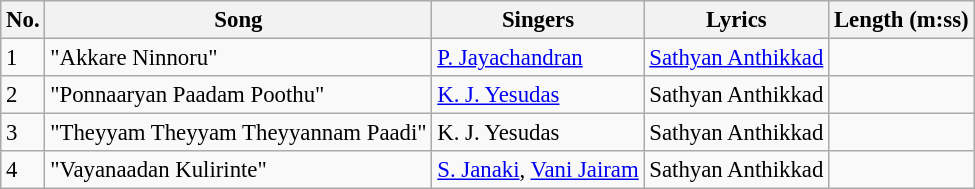<table class="wikitable" style="font-size:95%;">
<tr>
<th>No.</th>
<th>Song</th>
<th>Singers</th>
<th>Lyrics</th>
<th>Length (m:ss)</th>
</tr>
<tr>
<td>1</td>
<td>"Akkare Ninnoru"</td>
<td><a href='#'>P. Jayachandran</a></td>
<td><a href='#'>Sathyan Anthikkad</a></td>
<td></td>
</tr>
<tr>
<td>2</td>
<td>"Ponnaaryan Paadam Poothu"</td>
<td><a href='#'>K. J. Yesudas</a></td>
<td>Sathyan Anthikkad</td>
<td></td>
</tr>
<tr>
<td>3</td>
<td>"Theyyam Theyyam Theyyannam Paadi"</td>
<td>K. J. Yesudas</td>
<td>Sathyan Anthikkad</td>
<td></td>
</tr>
<tr>
<td>4</td>
<td>"Vayanaadan Kulirinte"</td>
<td><a href='#'>S. Janaki</a>, <a href='#'>Vani Jairam</a></td>
<td>Sathyan Anthikkad</td>
<td></td>
</tr>
</table>
